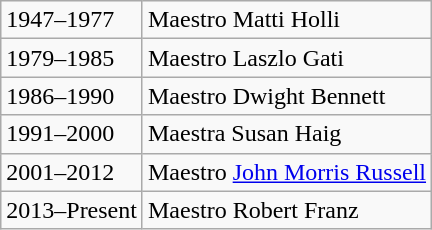<table class="wikitable">
<tr>
<td>1947–1977</td>
<td>Maestro Matti Holli</td>
</tr>
<tr>
<td>1979–1985</td>
<td>Maestro Laszlo Gati</td>
</tr>
<tr>
<td>1986–1990</td>
<td>Maestro Dwight Bennett</td>
</tr>
<tr>
<td>1991–2000</td>
<td>Maestra Susan Haig</td>
</tr>
<tr>
<td>2001–2012</td>
<td>Maestro <a href='#'>John Morris Russell</a></td>
</tr>
<tr>
<td>2013–Present</td>
<td>Maestro Robert Franz</td>
</tr>
</table>
